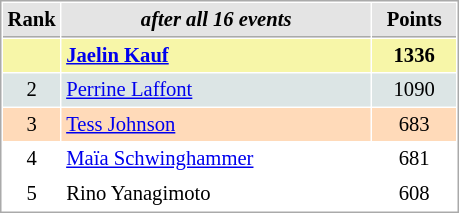<table cellspacing="1" cellpadding="3" style="border:1px solid #AAAAAA;font-size:86%">
<tr style="background-color: #E4E4E4;">
<th style="border-bottom:1px solid #AAAAAA; width: 10px;">Rank</th>
<th style="border-bottom:1px solid #AAAAAA; width: 200px;"><em>after all 16 events</em></th>
<th style="border-bottom:1px solid #AAAAAA; width: 50px;">Points</th>
</tr>
<tr style="background:#f7f6a8;">
<td align=center></td>
<td><strong> <a href='#'>Jaelin Kauf</a></strong></td>
<td align=center><strong>1336</strong></td>
</tr>
<tr style="background:#dce5e5;">
<td align=center>2</td>
<td> <a href='#'>Perrine Laffont</a></td>
<td align=center>1090</td>
</tr>
<tr style="background:#ffdab9;">
<td align=center>3</td>
<td> <a href='#'>Tess Johnson</a></td>
<td align=center>683</td>
</tr>
<tr>
<td align=center>4</td>
<td> <a href='#'>Maïa Schwinghammer</a></td>
<td align=center>681</td>
</tr>
<tr>
<td align=center>5</td>
<td> Rino Yanagimoto</td>
<td align=center>608</td>
</tr>
</table>
